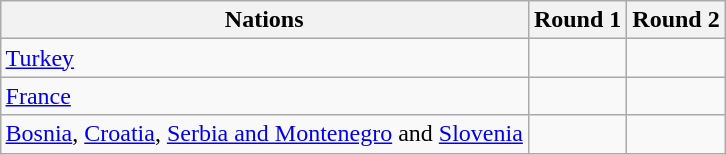<table class=wikitable style="float:right">
<tr>
<th>Nations</th>
<th>Round 1</th>
<th>Round 2</th>
</tr>
<tr>
<td> <a href='#'>Turkey</a></td>
<td></td>
<td></td>
</tr>
<tr>
<td> <a href='#'>France</a></td>
<td></td>
<td></td>
</tr>
<tr>
<td> <a href='#'>Bosnia</a>, <a href='#'>Croatia</a>, <a href='#'>Serbia and Montenegro</a> and <a href='#'>Slovenia</a></td>
<td></td>
<td></td>
</tr>
</table>
